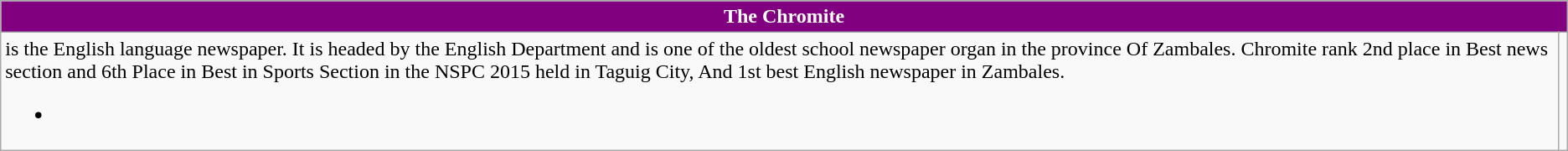<table class="wikitable">
<tr>
<td colspan="5" style= "background: Purple; color: White; text-align: center"><strong> The Chromite </strong></td>
</tr>
<tr>
<td>is the English language newspaper. It is headed by the English Department and is one of the oldest school newspaper organ in the province Of Zambales. Chromite rank 2nd place in Best news section and 6th Place in Best in Sports Section in the NSPC 2015 held in Taguig City, And 1st best English newspaper in Zambales.<br><ul><li><strong></strong></li></ul></td>
<td></td>
</tr>
</table>
